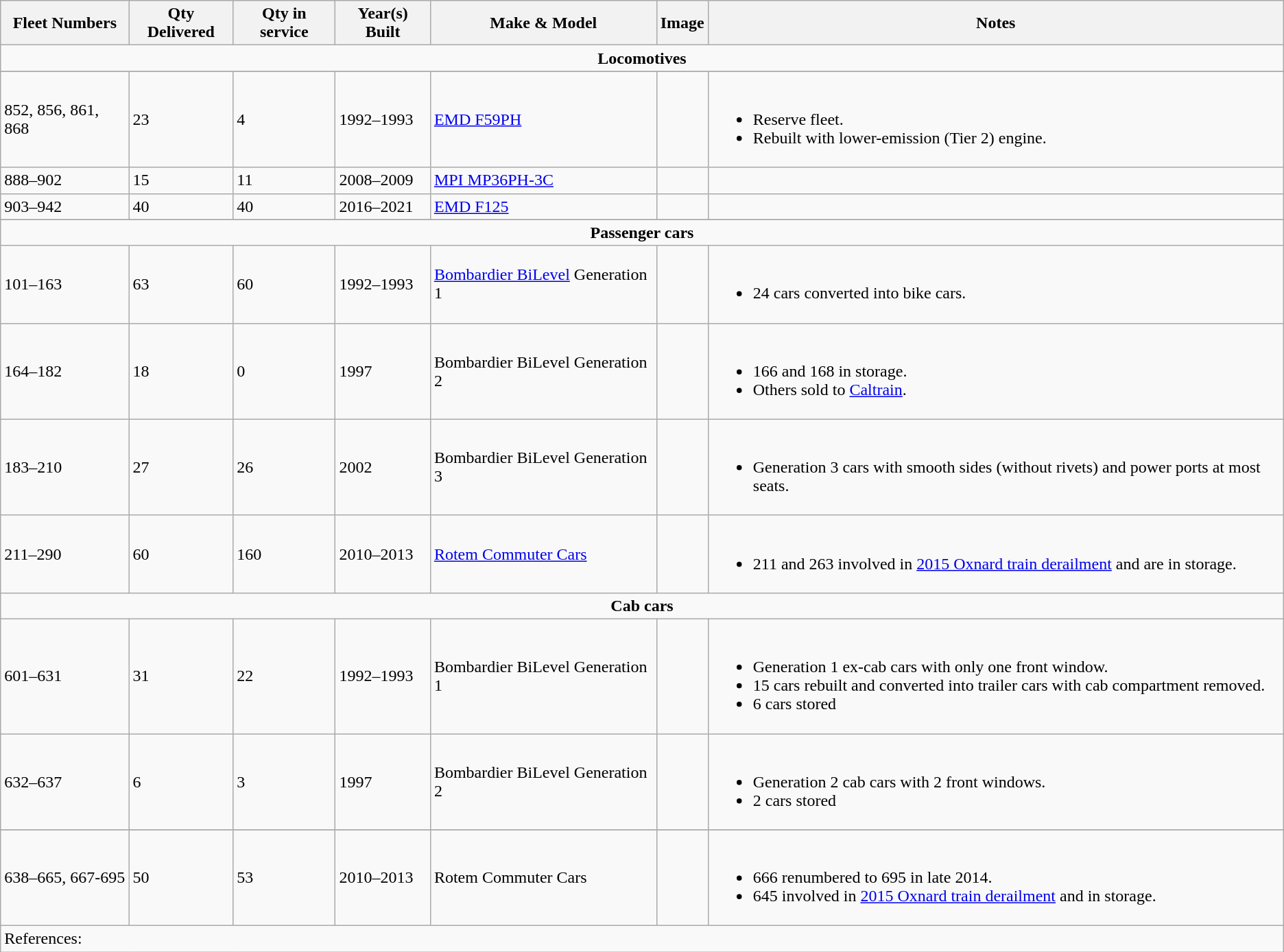<table class="wikitable sortable">
<tr>
<th>Fleet Numbers</th>
<th>Qty Delivered</th>
<th>Qty in service</th>
<th>Year(s) Built</th>
<th>Make & Model</th>
<th>Image</th>
<th>Notes</th>
</tr>
<tr>
<td colspan="7" align="center"><strong>Locomotives</strong></td>
</tr>
<tr>
</tr>
<tr>
<td>852, 856, 861, 868</td>
<td>23</td>
<td>4</td>
<td>1992–1993</td>
<td><a href='#'>EMD F59PH</a></td>
<td></td>
<td><br><ul><li>Reserve fleet.</li><li>Rebuilt with lower-emission (Tier 2) engine.</li></ul></td>
</tr>
<tr>
<td>888–902</td>
<td>15</td>
<td>11</td>
<td>2008–2009</td>
<td><a href='#'>MPI MP36PH-3C</a></td>
<td></td>
<td></td>
</tr>
<tr>
<td>903–942</td>
<td>40</td>
<td>40</td>
<td>2016–2021</td>
<td><a href='#'>EMD F125 </a></td>
<td></td>
<td></td>
</tr>
<tr>
</tr>
<tr>
<td colspan="7" align="center"><strong>Passenger cars</strong></td>
</tr>
<tr>
<td>101–163</td>
<td>63</td>
<td>60</td>
<td>1992–1993</td>
<td><a href='#'>Bombardier BiLevel</a> Generation 1</td>
<td></td>
<td><br><ul><li>24 cars converted into bike cars.</li></ul></td>
</tr>
<tr>
<td>164–182</td>
<td>18</td>
<td>0</td>
<td>1997</td>
<td>Bombardier BiLevel Generation 2</td>
<td></td>
<td><br><ul><li>166 and 168 in storage.</li><li>Others sold to <a href='#'>Caltrain</a>.</li></ul></td>
</tr>
<tr>
<td>183–210</td>
<td>27</td>
<td>26</td>
<td>2002</td>
<td>Bombardier BiLevel Generation 3</td>
<td></td>
<td><br><ul><li>Generation 3 cars with smooth sides (without rivets) and power ports at most seats.</li></ul></td>
</tr>
<tr>
<td>211–290</td>
<td>60</td>
<td>160</td>
<td>2010–2013</td>
<td><a href='#'>Rotem Commuter Cars</a></td>
<td></td>
<td><br><ul><li>211 and 263 involved in <a href='#'>2015 Oxnard train derailment</a> and are in storage.</li></ul></td>
</tr>
<tr>
<td colspan="7" align="center"><strong>Cab cars</strong></td>
</tr>
<tr>
<td>601–631</td>
<td>31</td>
<td>22</td>
<td>1992–1993</td>
<td>Bombardier BiLevel Generation 1</td>
<td></td>
<td><br><ul><li>Generation 1 ex-cab cars with only one front window.</li><li>15 cars rebuilt and converted into trailer cars with cab compartment removed.</li><li>6 cars stored</li></ul></td>
</tr>
<tr>
<td>632–637</td>
<td>6</td>
<td>3</td>
<td>1997</td>
<td>Bombardier BiLevel Generation 2</td>
<td></td>
<td><br><ul><li>Generation 2 cab cars with 2 front windows.</li><li>2 cars stored</li></ul></td>
</tr>
<tr>
</tr>
<tr>
<td>638–665, 667-695</td>
<td>50</td>
<td>53</td>
<td>2010–2013</td>
<td>Rotem Commuter Cars</td>
<td></td>
<td><br><ul><li>666 renumbered to 695 in late 2014.</li><li>645 involved in <a href='#'>2015 Oxnard train derailment</a> and in storage.</li></ul></td>
</tr>
<tr>
<td colspan="7">References:</td>
</tr>
</table>
